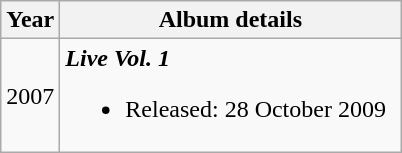<table class="wikitable" border="1">
<tr>
<th>Year</th>
<th width="220">Album details</th>
</tr>
<tr>
<td>2007</td>
<td><strong><em>Live Vol. 1</em></strong><br><ul><li>Released: 28 October 2009</li></ul></td>
</tr>
</table>
